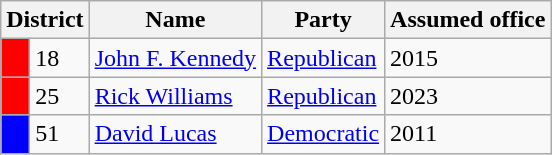<table class=wikitable>
<tr>
<th colspan="2"  style="text-align:center; vertical-align:bottom;"><strong>District</strong></th>
<th style="text-align:center; vertical-align:bottom;"><strong>Name</strong></th>
<th style="text-align:center; vertical-align:bottom;"><strong>Party</strong></th>
<th style="text-align:center; vertical-align:bottom;"><strong>Assumed office</strong></th>
</tr>
<tr>
<td style="background:red;"> </td>
<td>18</td>
<td><a href='#'>John F. Kennedy</a></td>
<td><a href='#'>Republican</a></td>
<td>2015</td>
</tr>
<tr>
<td style="background:red;"> </td>
<td>25</td>
<td><a href='#'>Rick Williams</a></td>
<td><a href='#'>Republican</a></td>
<td>2023</td>
</tr>
<tr>
<td style="background:blue;"> </td>
<td>51</td>
<td><a href='#'>David Lucas</a></td>
<td><a href='#'>Democratic</a></td>
<td>2011</td>
</tr>
</table>
